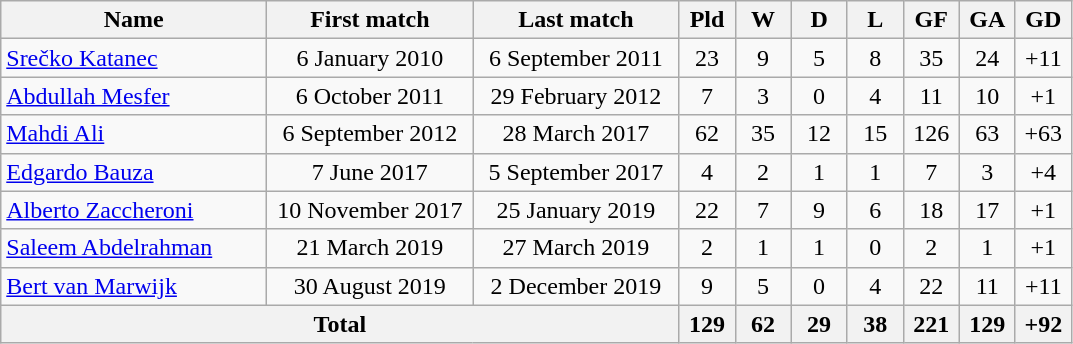<table class="wikitable" style="text-align: center;">
<tr>
<th width=170>Name</th>
<th width=130>First match</th>
<th width=130>Last match</th>
<th width=30>Pld</th>
<th width=30>W</th>
<th width=30>D</th>
<th width=30>L</th>
<th width=30>GF</th>
<th width=30>GA</th>
<th width=30>GD</th>
</tr>
<tr>
<td align="left"> <a href='#'>Srečko Katanec</a></td>
<td>6 January 2010</td>
<td>6 September 2011</td>
<td>23</td>
<td>9</td>
<td>5</td>
<td>8</td>
<td>35</td>
<td>24</td>
<td>+11</td>
</tr>
<tr>
<td align="left"> <a href='#'>Abdullah Mesfer</a></td>
<td>6 October 2011</td>
<td>29 February 2012</td>
<td>7</td>
<td>3</td>
<td>0</td>
<td>4</td>
<td>11</td>
<td>10</td>
<td>+1</td>
</tr>
<tr>
<td align="left"> <a href='#'>Mahdi Ali</a></td>
<td>6 September 2012</td>
<td>28 March 2017</td>
<td>62</td>
<td>35</td>
<td>12</td>
<td>15</td>
<td>126</td>
<td>63</td>
<td>+63</td>
</tr>
<tr>
<td align="left"> <a href='#'>Edgardo Bauza</a></td>
<td>7 June 2017</td>
<td>5 September 2017</td>
<td>4</td>
<td>2</td>
<td>1</td>
<td>1</td>
<td>7</td>
<td>3</td>
<td>+4</td>
</tr>
<tr>
<td align="left"> <a href='#'>Alberto Zaccheroni</a></td>
<td>10 November 2017</td>
<td>25 January 2019</td>
<td>22</td>
<td>7</td>
<td>9</td>
<td>6</td>
<td>18</td>
<td>17</td>
<td>+1</td>
</tr>
<tr>
<td align="left"> <a href='#'>Saleem Abdelrahman</a></td>
<td>21 March 2019</td>
<td>27 March 2019</td>
<td>2</td>
<td>1</td>
<td>1</td>
<td>0</td>
<td>2</td>
<td>1</td>
<td>+1</td>
</tr>
<tr>
<td align="left"> <a href='#'>Bert van Marwijk</a></td>
<td>30 August 2019</td>
<td>2 December 2019</td>
<td>9</td>
<td>5</td>
<td>0</td>
<td>4</td>
<td>22</td>
<td>11</td>
<td>+11</td>
</tr>
<tr>
<th colspan=3>Total</th>
<th>129</th>
<th>62</th>
<th>29</th>
<th>38</th>
<th>221</th>
<th>129</th>
<th>+92</th>
</tr>
</table>
